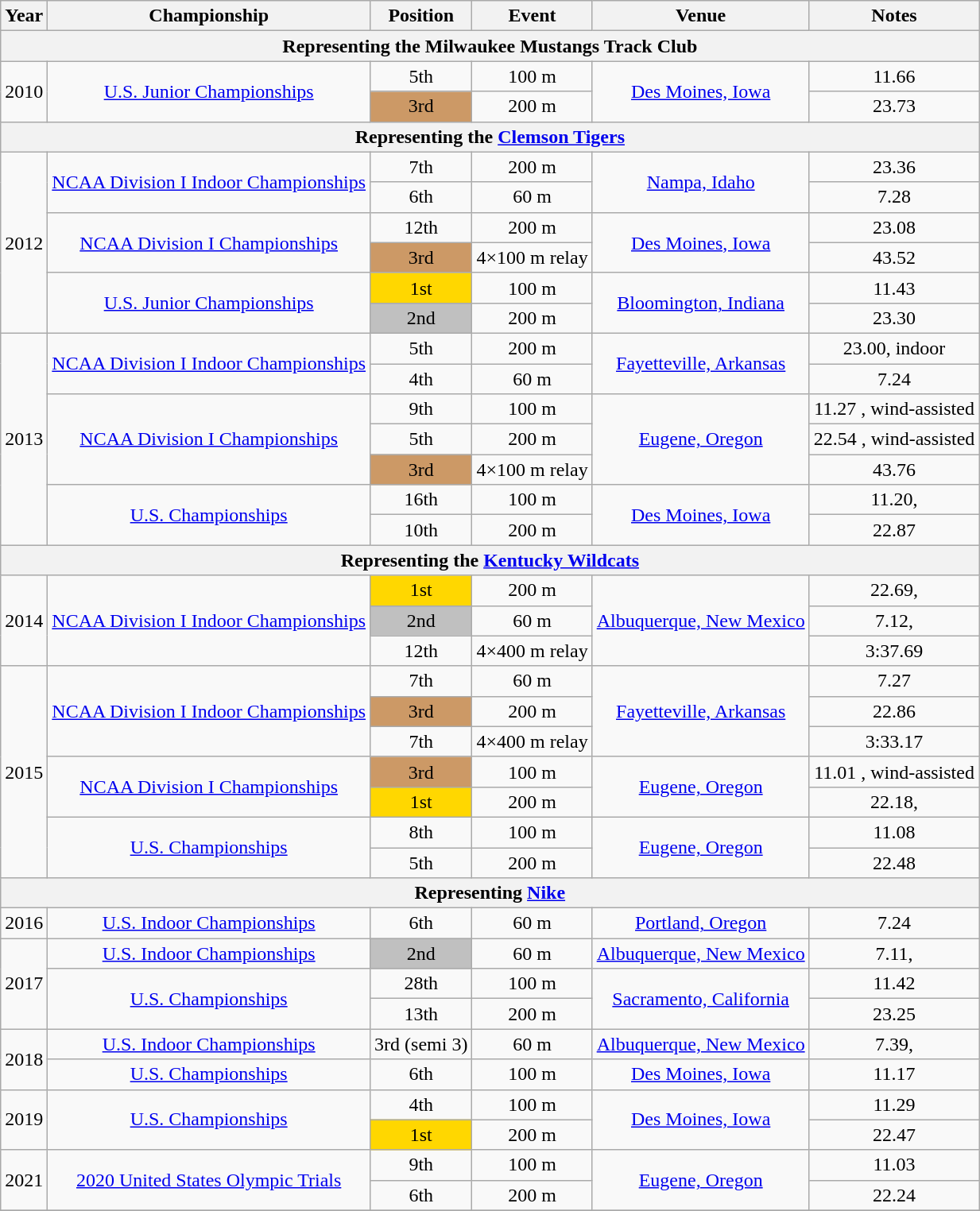<table class=wikitable style=text-align:center>
<tr>
<th>Year</th>
<th>Championship</th>
<th>Position</th>
<th>Event</th>
<th>Venue</th>
<th>Notes</th>
</tr>
<tr>
<th colspan=6>Representing the Milwaukee Mustangs Track Club</th>
</tr>
<tr>
<td rowspan=2>2010</td>
<td rowspan=2><a href='#'>U.S. Junior Championships</a></td>
<td>5th</td>
<td>100 m</td>
<td rowspan=2><a href='#'>Des Moines, Iowa</a></td>
<td>11.66</td>
</tr>
<tr>
<td bgcolor=#cc9966>3rd</td>
<td>200 m</td>
<td>23.73</td>
</tr>
<tr>
<th colspan=6>Representing the <a href='#'>Clemson Tigers</a></th>
</tr>
<tr>
<td rowspan=6>2012</td>
<td rowspan=2><a href='#'>NCAA Division I Indoor Championships</a></td>
<td>7th</td>
<td>200 m</td>
<td rowspan=2><a href='#'>Nampa, Idaho</a></td>
<td>23.36</td>
</tr>
<tr>
<td>6th</td>
<td>60 m</td>
<td>7.28</td>
</tr>
<tr>
<td rowspan=2><a href='#'>NCAA Division I Championships</a></td>
<td>12th</td>
<td>200 m</td>
<td rowspan=2><a href='#'>Des Moines, Iowa</a></td>
<td>23.08</td>
</tr>
<tr>
<td bgcolor=#cc9966>3rd</td>
<td>4×100 m relay</td>
<td>43.52</td>
</tr>
<tr>
<td rowspan=2><a href='#'>U.S. Junior Championships</a></td>
<td bgcolor=gold>1st</td>
<td>100 m</td>
<td rowspan=2><a href='#'>Bloomington, Indiana</a></td>
<td>11.43</td>
</tr>
<tr>
<td bgcolor=silver>2nd</td>
<td>200 m</td>
<td>23.30</td>
</tr>
<tr>
<td rowspan=7>2013</td>
<td rowspan=2><a href='#'>NCAA Division I Indoor Championships</a></td>
<td>5th</td>
<td>200 m</td>
<td rowspan=2><a href='#'>Fayetteville, Arkansas</a></td>
<td>23.00, indoor </td>
</tr>
<tr>
<td>4th</td>
<td>60 m</td>
<td>7.24</td>
</tr>
<tr>
<td rowspan=3><a href='#'>NCAA Division I Championships</a></td>
<td>9th</td>
<td>100 m</td>
<td rowspan=3><a href='#'>Eugene, Oregon</a></td>
<td>11.27 , wind-assisted</td>
</tr>
<tr>
<td>5th</td>
<td>200 m</td>
<td>22.54 , wind-assisted</td>
</tr>
<tr>
<td bgcolor=#cc9966>3rd</td>
<td>4×100 m relay</td>
<td>43.76</td>
</tr>
<tr>
<td rowspan=2><a href='#'>U.S. Championships</a></td>
<td>16th</td>
<td>100 m</td>
<td rowspan=2><a href='#'>Des Moines, Iowa</a></td>
<td>11.20, </td>
</tr>
<tr>
<td>10th</td>
<td>200 m</td>
<td>22.87</td>
</tr>
<tr>
<th colspan=6>Representing the <a href='#'>Kentucky Wildcats</a></th>
</tr>
<tr>
<td rowspan=3>2014</td>
<td rowspan=3><a href='#'>NCAA Division I Indoor Championships</a></td>
<td bgcolor=gold>1st</td>
<td>200 m</td>
<td rowspan=3><a href='#'>Albuquerque, New Mexico</a></td>
<td>22.69, </td>
</tr>
<tr>
<td bgcolor=silver>2nd</td>
<td>60 m</td>
<td>7.12, </td>
</tr>
<tr>
<td>12th</td>
<td>4×400 m relay</td>
<td>3:37.69</td>
</tr>
<tr>
<td rowspan=7>2015</td>
<td rowspan=3><a href='#'>NCAA Division I Indoor Championships</a></td>
<td>7th</td>
<td>60 m</td>
<td rowspan=3><a href='#'>Fayetteville, Arkansas</a></td>
<td>7.27</td>
</tr>
<tr>
<td bgcolor=#cc9966>3rd</td>
<td>200 m</td>
<td>22.86</td>
</tr>
<tr>
<td>7th</td>
<td>4×400 m relay</td>
<td>3:33.17</td>
</tr>
<tr>
<td rowspan=2><a href='#'>NCAA Division I Championships</a></td>
<td bgcolor=#cc9966>3rd</td>
<td>100 m</td>
<td rowspan=2><a href='#'>Eugene, Oregon</a></td>
<td>11.01 , wind-assisted</td>
</tr>
<tr>
<td bgcolor=gold>1st</td>
<td>200 m</td>
<td>22.18, </td>
</tr>
<tr>
<td rowspan=2><a href='#'>U.S. Championships</a></td>
<td>8th</td>
<td>100 m</td>
<td rowspan=2><a href='#'>Eugene, Oregon</a></td>
<td>11.08</td>
</tr>
<tr>
<td>5th</td>
<td>200 m</td>
<td>22.48</td>
</tr>
<tr>
<th colspan=6>Representing <a href='#'>Nike</a></th>
</tr>
<tr>
<td>2016</td>
<td><a href='#'>U.S. Indoor Championships</a></td>
<td>6th</td>
<td>60 m</td>
<td><a href='#'>Portland, Oregon</a></td>
<td>7.24</td>
</tr>
<tr>
<td rowspan=3>2017</td>
<td><a href='#'>U.S. Indoor Championships</a></td>
<td bgcolor=silver>2nd</td>
<td>60 m</td>
<td><a href='#'>Albuquerque, New Mexico</a></td>
<td>7.11, </td>
</tr>
<tr>
<td rowspan=2><a href='#'>U.S. Championships</a></td>
<td>28th</td>
<td>100 m</td>
<td rowspan=2><a href='#'>Sacramento, California</a></td>
<td>11.42</td>
</tr>
<tr>
<td>13th</td>
<td>200 m</td>
<td>23.25</td>
</tr>
<tr>
<td rowspan=2>2018</td>
<td><a href='#'>U.S. Indoor Championships</a></td>
<td>3rd (semi 3)</td>
<td>60 m</td>
<td><a href='#'>Albuquerque, New Mexico</a></td>
<td>7.39, </td>
</tr>
<tr>
<td><a href='#'>U.S. Championships</a></td>
<td>6th</td>
<td>100 m</td>
<td><a href='#'>Des Moines, Iowa</a></td>
<td>11.17</td>
</tr>
<tr>
<td rowspan=2>2019</td>
<td rowspan=2><a href='#'>U.S. Championships</a></td>
<td>4th</td>
<td>100 m</td>
<td rowspan=2><a href='#'>Des Moines, Iowa</a></td>
<td>11.29</td>
</tr>
<tr>
<td bgcolor=gold>1st</td>
<td>200 m</td>
<td>22.47</td>
</tr>
<tr>
<td rowspan=2>2021</td>
<td rowspan=2><a href='#'>2020 United States Olympic Trials</a></td>
<td>9th</td>
<td>100 m</td>
<td rowspan=2><a href='#'>Eugene, Oregon</a></td>
<td>11.03</td>
</tr>
<tr>
<td>6th</td>
<td>200 m</td>
<td>22.24</td>
</tr>
<tr>
</tr>
</table>
